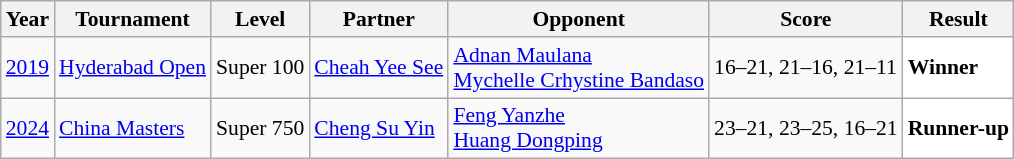<table class="sortable wikitable" style="font-size: 90%;">
<tr>
<th>Year</th>
<th>Tournament</th>
<th>Level</th>
<th>Partner</th>
<th>Opponent</th>
<th>Score</th>
<th>Result</th>
</tr>
<tr>
<td align="center"><a href='#'>2019</a></td>
<td align="left"><a href='#'>Hyderabad Open</a></td>
<td align="left">Super 100</td>
<td align="left"> <a href='#'>Cheah Yee See</a></td>
<td align="left"> <a href='#'>Adnan Maulana</a><br> <a href='#'>Mychelle Crhystine Bandaso</a></td>
<td align="left">16–21, 21–16, 21–11</td>
<td style="text-align:left; background:white"> <strong>Winner</strong></td>
</tr>
<tr>
<td align="center"><a href='#'>2024</a></td>
<td align="left"><a href='#'>China Masters</a></td>
<td align="left">Super 750</td>
<td align="left"> <a href='#'>Cheng Su Yin</a></td>
<td align="left"> <a href='#'>Feng Yanzhe</a><br> <a href='#'>Huang Dongping</a></td>
<td align="left">23–21, 23–25, 16–21</td>
<td style="text-align:left; background:white"> <strong>Runner-up</strong></td>
</tr>
</table>
